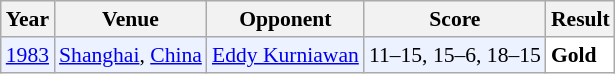<table class="sortable wikitable" style="font-size: 90%;">
<tr>
<th>Year</th>
<th>Venue</th>
<th>Opponent</th>
<th>Score</th>
<th>Result</th>
</tr>
<tr style="background:#ECF2FF">
<td align="center"><a href='#'>1983</a></td>
<td align="left"><a href='#'>Shanghai</a>, <a href='#'>China</a></td>
<td align="left"> <a href='#'>Eddy Kurniawan</a></td>
<td align="left">11–15, 15–6, 18–15</td>
<td style="text-align:left; background:white"> <strong>Gold</strong></td>
</tr>
</table>
